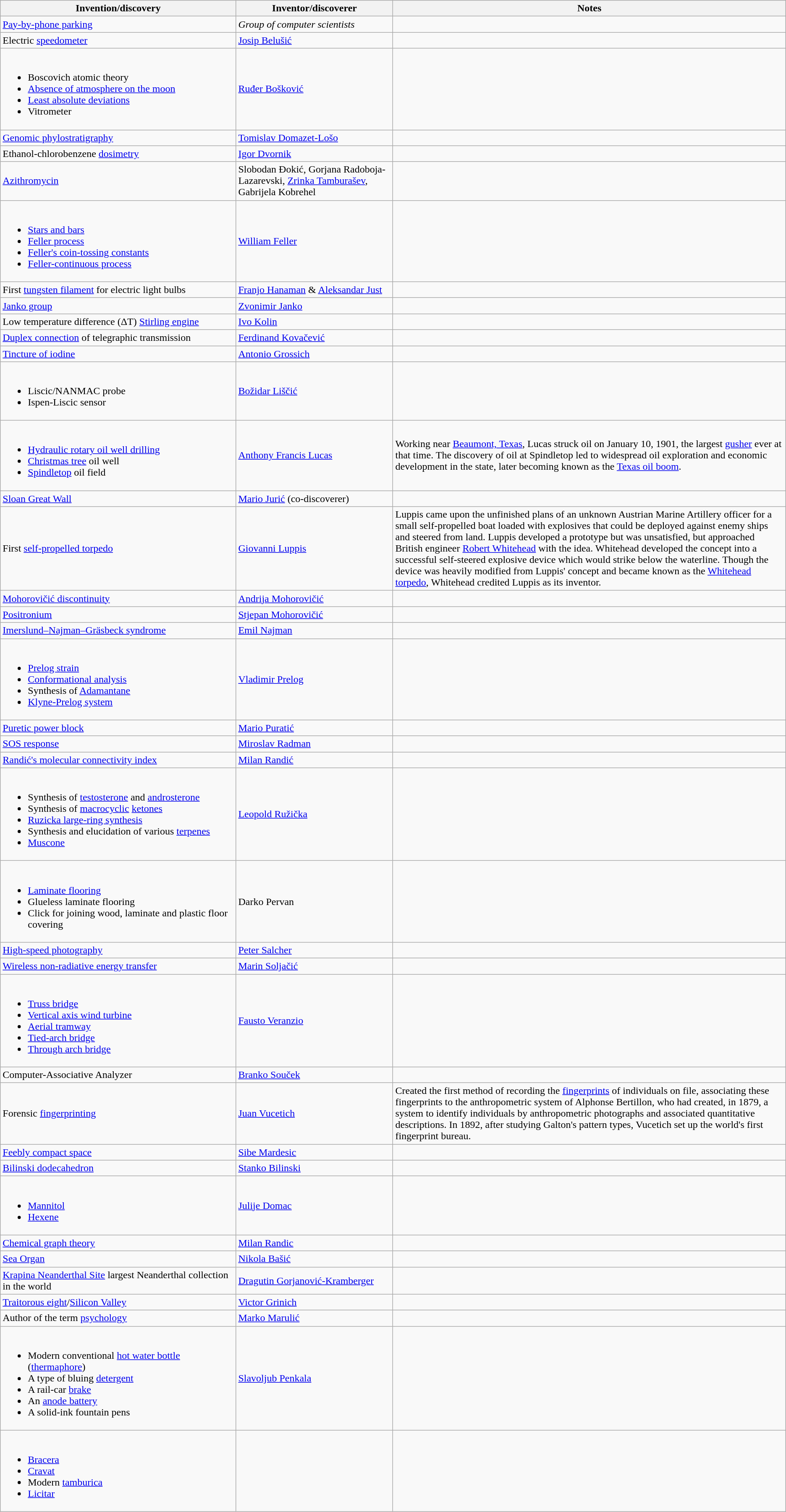<table class="wikitable" style="width:6o%; text-align:left;">
<tr>
<th style="width:30%;">Invention/discovery</th>
<th style="width:20%;">Inventor/discoverer</th>
<th style="width:50%;">Notes</th>
</tr>
<tr>
<td><a href='#'>Pay-by-phone parking</a></td>
<td><em>Group of computer scientists</em></td>
<td></td>
</tr>
<tr>
<td>Electric <a href='#'>speedometer</a></td>
<td><a href='#'>Josip Belušić</a></td>
<td></td>
</tr>
<tr>
<td {{flatlist><br><ul><li>Boscovich atomic theory</li><li><a href='#'>Absence of atmosphere on the moon</a></li><li><a href='#'>Least absolute deviations</a></li><li>Vitrometer</li></ul></td>
<td><a href='#'>Ruđer Bošković</a></td>
<td></td>
</tr>
<tr>
<td><a href='#'>Genomic phylostratigraphy</a></td>
<td><a href='#'>Tomislav Domazet-Lošo</a></td>
<td></td>
</tr>
<tr>
<td>Ethanol-chlorobenzene <a href='#'>dosimetry</a></td>
<td><a href='#'>Igor Dvornik</a></td>
<td></td>
</tr>
<tr>
<td><a href='#'>Azithromycin</a></td>
<td>Slobodan Đokić, Gorjana Radoboja-Lazarevski, <a href='#'>Zrinka Tamburašev</a>, Gabrijela Kobrehel</td>
<td></td>
</tr>
<tr>
<td><br><ul><li><a href='#'>Stars and bars</a></li><li><a href='#'>Feller process</a></li><li><a href='#'>Feller's coin-tossing constants</a></li><li><a href='#'>Feller-continuous process</a></li></ul></td>
<td><a href='#'>William Feller</a></td>
<td></td>
</tr>
<tr>
<td>First <a href='#'>tungsten filament</a> for electric light bulbs</td>
<td><a href='#'>Franjo Hanaman</a> & <a href='#'>Aleksandar Just</a></td>
<td></td>
</tr>
<tr>
<td><a href='#'>Janko group</a></td>
<td><a href='#'>Zvonimir Janko</a></td>
<td></td>
</tr>
<tr>
<td>Low temperature difference (ΔT) <a href='#'>Stirling engine</a></td>
<td><a href='#'>Ivo Kolin</a></td>
<td></td>
</tr>
<tr>
<td><a href='#'>Duplex connection</a> of telegraphic transmission</td>
<td><a href='#'>Ferdinand Kovačević</a></td>
<td></td>
</tr>
<tr>
<td><a href='#'>Tincture of iodine</a></td>
<td><a href='#'>Antonio Grossich</a></td>
<td></td>
</tr>
<tr>
<td><br><ul><li>Liscic/NANMAC probe</li><li>Ispen-Liscic sensor</li></ul></td>
<td><a href='#'>Božidar Liščić</a></td>
<td></td>
</tr>
<tr>
<td><br><ul><li><a href='#'>Hydraulic rotary oil well drilling</a></li><li><a href='#'>Christmas tree</a> oil well</li><li><a href='#'>Spindletop</a> oil field</li></ul></td>
<td><a href='#'>Anthony Francis Lucas</a></td>
<td>Working near <a href='#'>Beaumont, Texas</a>, Lucas struck oil on January 10, 1901, the largest <a href='#'>gusher</a> ever at that time. The discovery of oil at Spindletop led to widespread oil exploration and economic development in the state, later becoming known as the <a href='#'>Texas oil boom</a>.</td>
</tr>
<tr>
<td><a href='#'>Sloan Great Wall</a></td>
<td><a href='#'>Mario Jurić</a> (co-discoverer)</td>
<td></td>
</tr>
<tr>
<td>First <a href='#'>self-propelled torpedo</a></td>
<td><a href='#'>Giovanni Luppis</a></td>
<td>Luppis came upon the unfinished plans of an unknown Austrian Marine Artillery officer for a small self-propelled boat loaded with explosives that could be deployed against enemy ships and steered from land. Luppis developed a prototype but was unsatisfied, but approached British engineer <a href='#'>Robert Whitehead</a> with the idea. Whitehead developed the concept into a successful self-steered explosive device which would strike below the waterline. Though the device was heavily modified from Luppis' concept and became known as the <a href='#'>Whitehead torpedo</a>, Whitehead credited Luppis as its inventor.</td>
</tr>
<tr>
<td><a href='#'>Mohorovičić discontinuity</a></td>
<td><a href='#'>Andrija Mohorovičić</a></td>
<td></td>
</tr>
<tr>
<td><a href='#'>Positronium</a></td>
<td><a href='#'>Stjepan Mohorovičić</a></td>
<td></td>
</tr>
<tr>
<td><a href='#'>Imerslund–Najman–Gräsbeck syndrome</a></td>
<td><a href='#'>Emil Najman</a></td>
<td></td>
</tr>
<tr>
<td><br><ul><li><a href='#'>Prelog strain</a></li><li><a href='#'>Conformational analysis</a></li><li>Synthesis of <a href='#'>Adamantane</a></li><li><a href='#'>Klyne-Prelog system</a></li></ul></td>
<td><a href='#'>Vladimir Prelog</a></td>
<td></td>
</tr>
<tr>
<td><a href='#'>Puretic power block</a></td>
<td><a href='#'>Mario Puratić</a></td>
<td></td>
</tr>
<tr>
<td><a href='#'>SOS response</a></td>
<td><a href='#'>Miroslav Radman</a></td>
<td></td>
</tr>
<tr>
<td><a href='#'>Randić's molecular connectivity index</a></td>
<td><a href='#'>Milan Randić</a></td>
<td></td>
</tr>
<tr>
<td><br><ul><li>Synthesis of <a href='#'>testosterone</a> and <a href='#'>androsterone</a></li><li>Synthesis of <a href='#'>macrocyclic</a> <a href='#'>ketones</a></li><li><a href='#'>Ruzicka large-ring synthesis</a></li><li>Synthesis and elucidation of various <a href='#'>terpenes</a></li><li><a href='#'>Muscone</a></li></ul></td>
<td><a href='#'>Leopold Ružička</a></td>
<td></td>
</tr>
<tr>
<td><br><ul><li><a href='#'>Laminate flooring</a></li><li>Glueless laminate flooring</li><li>Click for joining wood, laminate and plastic floor covering</li></ul></td>
<td>Darko Pervan</td>
<td></td>
</tr>
<tr>
<td><a href='#'>High-speed photography</a></td>
<td><a href='#'>Peter Salcher</a></td>
<td></td>
</tr>
<tr>
<td><a href='#'>Wireless non-radiative energy transfer</a></td>
<td><a href='#'>Marin Soljačić</a></td>
<td></td>
</tr>
<tr>
<td><br><ul><li><a href='#'>Truss bridge</a></li><li><a href='#'>Vertical axis wind turbine</a></li><li><a href='#'>Aerial tramway</a></li><li><a href='#'>Tied-arch bridge</a></li><li><a href='#'>Through arch bridge</a></li></ul></td>
<td><a href='#'>Fausto Veranzio</a></td>
<td></td>
</tr>
<tr>
<td>Computer-Associative Analyzer</td>
<td><a href='#'>Branko Souček</a></td>
<td></td>
</tr>
<tr>
<td>Forensic <a href='#'>fingerprinting</a></td>
<td><a href='#'>Juan Vucetich</a></td>
<td>Created the first method of recording the <a href='#'>fingerprints</a> of individuals on file, associating these fingerprints to the anthropometric system of Alphonse Bertillon, who had created, in 1879, a system to identify individuals by anthropometric photographs and associated quantitative descriptions. In 1892, after studying Galton's pattern types, Vucetich set up the world's first fingerprint bureau.</td>
</tr>
<tr>
<td><a href='#'>Feebly compact space</a></td>
<td><a href='#'>Sibe Mardesic</a></td>
<td></td>
</tr>
<tr>
<td><a href='#'>Bilinski dodecahedron</a></td>
<td><a href='#'>Stanko Bilinski</a></td>
<td></td>
</tr>
<tr>
<td><br><ul><li><a href='#'>Mannitol</a></li><li><a href='#'>Hexene</a></li></ul></td>
<td><a href='#'>Julije Domac</a></td>
<td></td>
</tr>
<tr>
<td><a href='#'>Chemical graph theory</a></td>
<td><a href='#'>Milan Randic</a></td>
<td></td>
</tr>
<tr>
<td><a href='#'>Sea Organ</a></td>
<td><a href='#'>Nikola Bašić</a></td>
<td></td>
</tr>
<tr>
<td><a href='#'>Krapina Neanderthal Site</a> largest Neanderthal collection in the world</td>
<td><a href='#'>Dragutin Gorjanović-Kramberger</a></td>
<td></td>
</tr>
<tr>
<td><a href='#'>Traitorous eight</a>/<a href='#'>Silicon Valley</a></td>
<td><a href='#'>Victor Grinich</a></td>
<td></td>
</tr>
<tr>
<td>Author of the term <a href='#'>psychology</a></td>
<td><a href='#'>Marko Marulić</a></td>
<td></td>
</tr>
<tr>
<td><br><ul><li>Modern conventional <a href='#'>hot water bottle</a> (<a href='#'>thermaphore</a>)</li><li>A type of bluing <a href='#'>detergent</a></li><li>A rail-car <a href='#'>brake</a></li><li>An <a href='#'>anode battery</a></li><li>A solid-ink fountain pens</li></ul></td>
<td><a href='#'>Slavoljub Penkala</a></td>
<td></td>
</tr>
<tr>
<td><br><ul><li><a href='#'>Bracera</a></li><li><a href='#'>Cravat</a></li><li>Modern <a href='#'>tamburica</a></li><li><a href='#'>Licitar</a></li></ul></td>
<td></td>
<td></td>
</tr>
</table>
